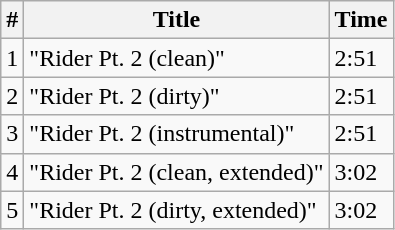<table class="wikitable">
<tr>
<th>#</th>
<th>Title</th>
<th>Time</th>
</tr>
<tr>
<td>1</td>
<td>"Rider Pt. 2 (clean)"</td>
<td>2:51</td>
</tr>
<tr>
<td>2</td>
<td>"Rider Pt. 2 (dirty)"</td>
<td>2:51</td>
</tr>
<tr>
<td>3</td>
<td>"Rider Pt. 2 (instrumental)"</td>
<td>2:51</td>
</tr>
<tr>
<td>4</td>
<td>"Rider Pt. 2 (clean, extended)"</td>
<td>3:02</td>
</tr>
<tr>
<td>5</td>
<td>"Rider Pt. 2 (dirty, extended)"</td>
<td>3:02</td>
</tr>
</table>
